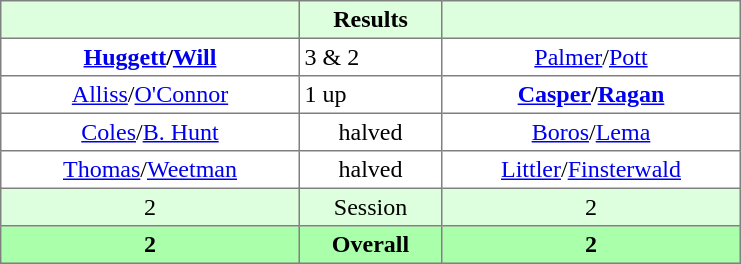<table border="1" cellpadding="3" style="border-collapse:collapse; text-align:center;">
<tr style="background:#dfd;">
<th style="width:12em;"></th>
<th style="width:5.5em;">Results</th>
<th style="width:12em;"></th>
</tr>
<tr>
<td><strong><a href='#'>Huggett</a>/<a href='#'>Will</a></strong></td>
<td align=left> 3 & 2</td>
<td><a href='#'>Palmer</a>/<a href='#'>Pott</a></td>
</tr>
<tr>
<td><a href='#'>Alliss</a>/<a href='#'>O'Connor</a></td>
<td align=left> 1 up</td>
<td><strong><a href='#'>Casper</a>/<a href='#'>Ragan</a></strong></td>
</tr>
<tr>
<td><a href='#'>Coles</a>/<a href='#'>B. Hunt</a></td>
<td>halved</td>
<td><a href='#'>Boros</a>/<a href='#'>Lema</a></td>
</tr>
<tr>
<td><a href='#'>Thomas</a>/<a href='#'>Weetman</a></td>
<td>halved</td>
<td><a href='#'>Littler</a>/<a href='#'>Finsterwald</a></td>
</tr>
<tr style="background:#dfd;">
<td>2</td>
<td>Session</td>
<td>2</td>
</tr>
<tr style="background:#afa;">
<th>2</th>
<th>Overall</th>
<th>2</th>
</tr>
</table>
